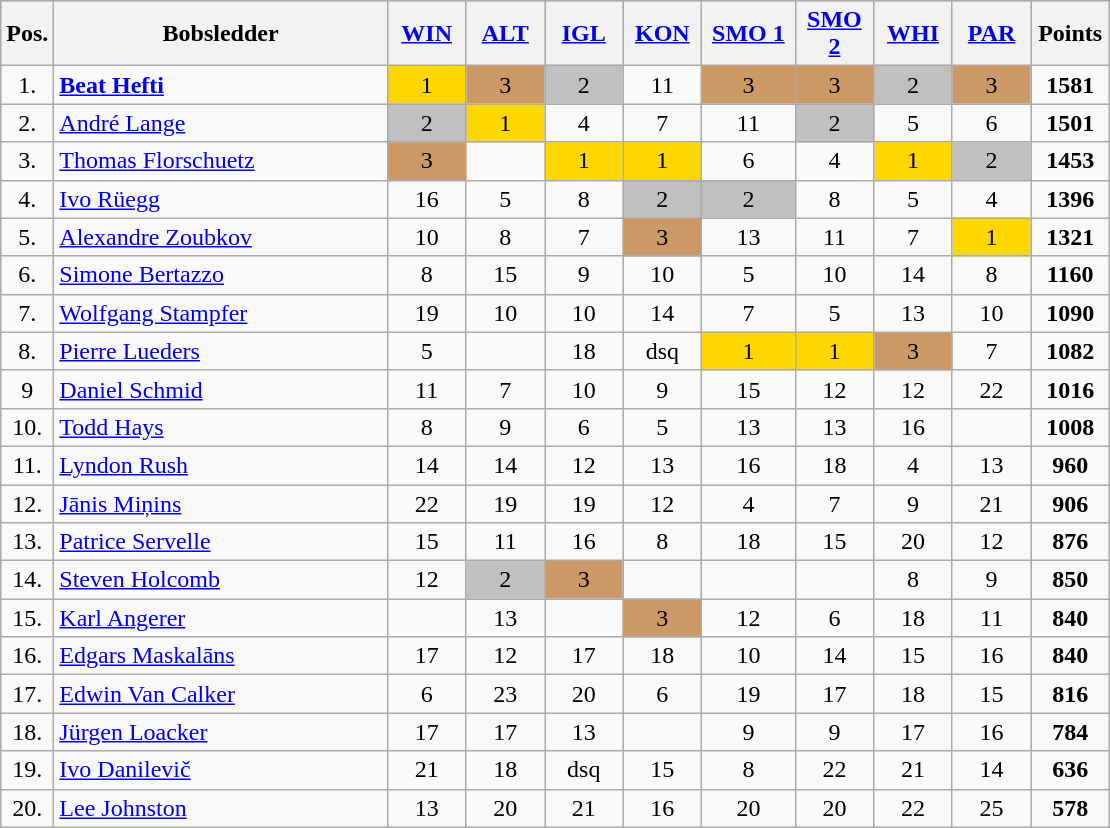<table class=wikitable  bgcolor="#f7f8ff" cellpadding="3" cellspacing="0" border="1" style="text-align:center; border: gray solid 1px; border-collapse: collapse;">
<tr bgcolor="#CCCCCC">
<th width="10">Pos.</th>
<th width="215">Bobsledder</th>
<th width="45"><a href='#'>WIN</a></th>
<th width="45"><a href='#'>ALT</a></th>
<th width="45"><a href='#'>IGL</a></th>
<th width="45"><a href='#'>KON</a></th>
<th width="55"><a href='#'>SMO 1</a></th>
<th width="45"><a href='#'>SMO 2</a></th>
<th width="45"><a href='#'>WHI</a></th>
<th width="45"><a href='#'>PAR</a></th>
<th width="45">Points</th>
</tr>
<tr>
<td>1.</td>
<td align="left"> <strong><a href='#'>Beat Hefti</a></strong></td>
<td bgcolor="gold">1</td>
<td bgcolor="cc9966">3</td>
<td bgcolor="silver">2</td>
<td>11</td>
<td bgcolor="cc9966">3</td>
<td bgcolor="cc9966">3</td>
<td bgcolor="silver">2</td>
<td bgcolor="cc9966">3</td>
<td><strong>1581</strong></td>
</tr>
<tr>
<td>2.</td>
<td align="left"> <a href='#'>André Lange</a></td>
<td bgcolor="silver">2</td>
<td bgcolor="gold">1</td>
<td>4</td>
<td>7</td>
<td>11</td>
<td bgcolor="silver">2</td>
<td>5</td>
<td>6</td>
<td><strong>1501</strong></td>
</tr>
<tr>
<td>3.</td>
<td align="left"> <a href='#'>Thomas Florschuetz</a></td>
<td bgcolor="cc9966">3</td>
<td></td>
<td bgcolor="gold">1</td>
<td bgcolor="gold">1</td>
<td>6</td>
<td>4</td>
<td bgcolor="gold">1</td>
<td bgcolor="silver">2</td>
<td><strong>1453</strong></td>
</tr>
<tr>
<td>4.</td>
<td align="left"> <a href='#'>Ivo Rüegg</a></td>
<td>16</td>
<td>5</td>
<td>8</td>
<td bgcolor="silver">2</td>
<td bgcolor="silver">2</td>
<td>8</td>
<td>5</td>
<td>4</td>
<td><strong>1396</strong></td>
</tr>
<tr>
<td>5.</td>
<td align="left"> <a href='#'>Alexandre Zoubkov</a></td>
<td>10</td>
<td>8</td>
<td>7</td>
<td bgcolor="cc9966">3</td>
<td>13</td>
<td>11</td>
<td>7</td>
<td bgcolor="gold">1</td>
<td><strong>1321</strong></td>
</tr>
<tr>
<td>6.</td>
<td align="left"> <a href='#'>Simone Bertazzo</a></td>
<td>8</td>
<td>15</td>
<td>9</td>
<td>10</td>
<td>5</td>
<td>10</td>
<td>14</td>
<td>8</td>
<td><strong>1160</strong></td>
</tr>
<tr>
<td>7.</td>
<td align="left"> <a href='#'>Wolfgang Stampfer</a></td>
<td>19</td>
<td>10</td>
<td>10</td>
<td>14</td>
<td>7</td>
<td>5</td>
<td>13</td>
<td>10</td>
<td><strong>1090</strong></td>
</tr>
<tr>
<td>8.</td>
<td align="left"> <a href='#'>Pierre Lueders</a></td>
<td>5</td>
<td></td>
<td>18</td>
<td>dsq</td>
<td bgcolor="gold">1</td>
<td bgcolor="gold">1</td>
<td bgcolor="cc9966">3</td>
<td>7</td>
<td><strong>1082</strong></td>
</tr>
<tr>
<td>9</td>
<td align="left"> <a href='#'>Daniel Schmid</a></td>
<td>11</td>
<td>7</td>
<td>10</td>
<td>9</td>
<td>15</td>
<td>12</td>
<td>12</td>
<td>22</td>
<td><strong>1016</strong></td>
</tr>
<tr>
<td>10.</td>
<td align="left"> <a href='#'>Todd Hays</a></td>
<td>8</td>
<td>9</td>
<td>6</td>
<td>5</td>
<td>13</td>
<td>13</td>
<td>16</td>
<td></td>
<td><strong>1008</strong></td>
</tr>
<tr>
<td>11.</td>
<td align="left"> <a href='#'>Lyndon Rush</a></td>
<td>14</td>
<td>14</td>
<td>12</td>
<td>13</td>
<td>16</td>
<td>18</td>
<td>4</td>
<td>13</td>
<td><strong>960</strong></td>
</tr>
<tr>
<td>12.</td>
<td align="left"> <a href='#'>Jānis Miņins</a></td>
<td>22</td>
<td>19</td>
<td>19</td>
<td>12</td>
<td>4</td>
<td>7</td>
<td>9</td>
<td>21</td>
<td><strong>906</strong></td>
</tr>
<tr>
<td>13.</td>
<td align="left"> <a href='#'>Patrice Servelle</a></td>
<td>15</td>
<td>11</td>
<td>16</td>
<td>8</td>
<td>18</td>
<td>15</td>
<td>20</td>
<td>12</td>
<td><strong>876</strong></td>
</tr>
<tr>
<td>14.</td>
<td align="left"> <a href='#'>Steven Holcomb</a></td>
<td>12</td>
<td bgcolor="silver">2</td>
<td bgcolor="cc9966">3</td>
<td></td>
<td></td>
<td></td>
<td>8</td>
<td>9</td>
<td><strong>850</strong></td>
</tr>
<tr>
<td>15.</td>
<td align="left"> <a href='#'>Karl Angerer</a></td>
<td></td>
<td>13</td>
<td></td>
<td bgcolor="cc9966">3</td>
<td>12</td>
<td>6</td>
<td>18</td>
<td>11</td>
<td><strong>840</strong></td>
</tr>
<tr>
<td>16.</td>
<td align="left"> <a href='#'>Edgars Maskalāns</a></td>
<td>17</td>
<td>12</td>
<td>17</td>
<td>18</td>
<td>10</td>
<td>14</td>
<td>15</td>
<td>16</td>
<td><strong>840</strong></td>
</tr>
<tr>
<td>17.</td>
<td align="left"> <a href='#'>Edwin Van Calker</a></td>
<td>6</td>
<td>23</td>
<td>20</td>
<td>6</td>
<td>19</td>
<td>17</td>
<td>18</td>
<td>15</td>
<td><strong>816</strong></td>
</tr>
<tr>
<td>18.</td>
<td align="left"> <a href='#'>Jürgen Loacker</a></td>
<td>17</td>
<td>17</td>
<td>13</td>
<td></td>
<td>9</td>
<td>9</td>
<td>17</td>
<td>16</td>
<td><strong>784</strong></td>
</tr>
<tr>
<td>19.</td>
<td align="left"> <a href='#'>Ivo Danilevič</a></td>
<td>21</td>
<td>18</td>
<td>dsq</td>
<td>15</td>
<td>8</td>
<td>22</td>
<td>21</td>
<td>14</td>
<td><strong>636</strong></td>
</tr>
<tr>
<td>20.</td>
<td align="left"> <a href='#'>Lee Johnston</a></td>
<td>13</td>
<td>20</td>
<td>21</td>
<td>16</td>
<td>20</td>
<td>20</td>
<td>22</td>
<td>25</td>
<td><strong>578</strong></td>
</tr>
</table>
